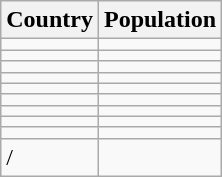<table class="wikitable floatright">
<tr>
<th>Country</th>
<th>Population</th>
</tr>
<tr>
<td></td>
<td align=right></td>
</tr>
<tr>
<td></td>
<td align=right></td>
</tr>
<tr>
<td></td>
<td align=right></td>
</tr>
<tr>
<td></td>
<td align=right></td>
</tr>
<tr>
<td></td>
<td align=right></td>
</tr>
<tr>
<td></td>
<td align=right></td>
</tr>
<tr>
<td></td>
<td align=right></td>
</tr>
<tr>
<td></td>
<td align=right></td>
</tr>
<tr>
<td></td>
<td align=right></td>
</tr>
<tr>
<td>/</td>
<td align=right></td>
</tr>
</table>
